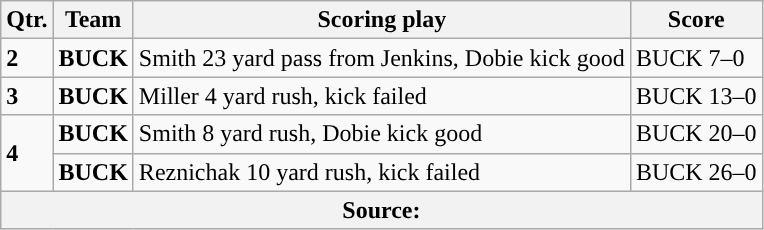<table class="wikitable">
<tr>
<th>Qtr.</th>
<th>Team</th>
<th>Scoring play</th>
<th>Score</th>
</tr>
<tr>
<td><strong>2</strong></td>
<td><strong>BUCK</strong></td>
<td>Smith 23 yard pass from Jenkins, Dobie kick good</td>
<td>BUCK 7–0</td>
</tr>
<tr>
<td><strong>3</strong></td>
<td><strong>BUCK</strong></td>
<td>Miller 4 yard rush, kick failed</td>
<td>BUCK 13–0</td>
</tr>
<tr>
<td rowspan=2><strong>4</strong></td>
<td><strong>BUCK</strong></td>
<td>Smith 8 yard rush, Dobie kick good</td>
<td>BUCK 20–0</td>
</tr>
<tr>
<td><strong>BUCK</strong></td>
<td>Reznichak 10 yard rush, kick failed</td>
<td>BUCK 26–0</td>
</tr>
<tr>
<th colspan=4>Source:</th>
</tr>
</table>
